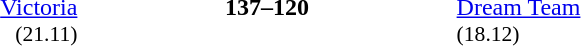<table style="width:100%;" cellspacing="0" cellpadding="0">
<tr>
<td style="width:40%; text-align:right;"><a href='#'>Victoria</a></td>
<td style="text-align:center; width:20px;"%><strong>137–120</strong></td>
<td width=40%><a href='#'>Dream Team</a></td>
</tr>
<tr style=font-size:90%>
<td align=right>(21.11)</td>
<td align=center></td>
<td align=left>(18.12)</td>
</tr>
</table>
